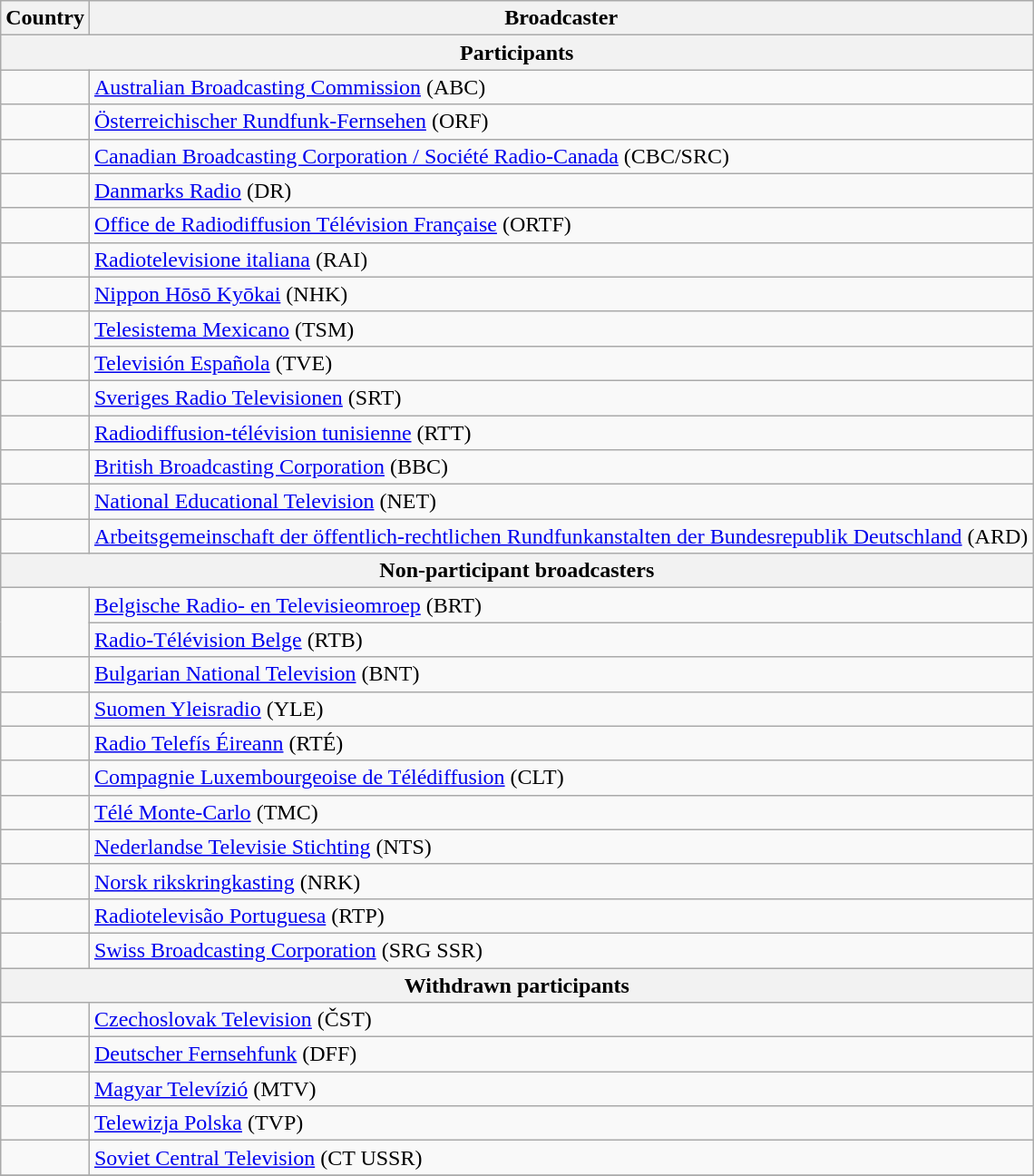<table class="wikitable">
<tr>
<th>Country</th>
<th>Broadcaster</th>
</tr>
<tr>
<th colspan="2">Participants</th>
</tr>
<tr>
<td></td>
<td><a href='#'>Australian Broadcasting Commission</a> (ABC)</td>
</tr>
<tr>
<td></td>
<td><a href='#'>Österreichischer Rundfunk-Fernsehen</a> (ORF)</td>
</tr>
<tr>
<td></td>
<td><a href='#'>Canadian Broadcasting Corporation / Société Radio-Canada</a> (CBC/SRC)</td>
</tr>
<tr>
<td></td>
<td><a href='#'>Danmarks Radio</a> (DR)</td>
</tr>
<tr>
<td></td>
<td><a href='#'>Office de Radiodiffusion Télévision Française</a> (ORTF)</td>
</tr>
<tr>
<td></td>
<td><a href='#'>Radiotelevisione italiana</a> (RAI)</td>
</tr>
<tr>
<td></td>
<td><a href='#'>Nippon Hōsō Kyōkai</a> (NHK)</td>
</tr>
<tr>
<td></td>
<td><a href='#'>Telesistema Mexicano</a> (TSM)</td>
</tr>
<tr>
<td></td>
<td><a href='#'>Televisión Española</a> (TVE)</td>
</tr>
<tr>
<td></td>
<td><a href='#'>Sveriges Radio Televisionen</a> (SRT)</td>
</tr>
<tr>
<td></td>
<td><a href='#'>Radiodiffusion-télévision tunisienne</a> (RTT)</td>
</tr>
<tr>
<td></td>
<td><a href='#'>British Broadcasting Corporation</a> (BBC)</td>
</tr>
<tr>
<td></td>
<td><a href='#'>National Educational Television</a> (NET)</td>
</tr>
<tr>
<td></td>
<td><a href='#'>Arbeitsgemeinschaft der öffentlich-rechtlichen Rundfunkanstalten der Bundesrepublik Deutschland</a> (ARD)</td>
</tr>
<tr>
<th colspan="2">Non-participant broadcasters</th>
</tr>
<tr>
<td rowspan="2"></td>
<td><a href='#'>Belgische Radio- en Televisieomroep</a> (BRT)</td>
</tr>
<tr>
<td><a href='#'>Radio-Télévision Belge</a> (RTB)</td>
</tr>
<tr>
<td></td>
<td><a href='#'>Bulgarian National Television</a> (BNT)</td>
</tr>
<tr>
<td></td>
<td><a href='#'>Suomen Yleisradio</a> (YLE)</td>
</tr>
<tr>
<td></td>
<td><a href='#'>Radio Telefís Éireann</a> (RTÉ)</td>
</tr>
<tr>
<td></td>
<td><a href='#'>Compagnie Luxembourgeoise de Télédiffusion</a> (CLT)</td>
</tr>
<tr>
<td></td>
<td><a href='#'>Télé Monte-Carlo</a> (TMC)</td>
</tr>
<tr>
<td></td>
<td><a href='#'>Nederlandse Televisie Stichting</a> (NTS)</td>
</tr>
<tr>
<td></td>
<td><a href='#'>Norsk rikskringkasting</a> (NRK)</td>
</tr>
<tr>
<td></td>
<td><a href='#'>Radiotelevisão Portuguesa</a> (RTP)</td>
</tr>
<tr>
<td></td>
<td><a href='#'>Swiss Broadcasting Corporation</a> (SRG SSR)</td>
</tr>
<tr>
<th colspan="2">Withdrawn participants</th>
</tr>
<tr>
<td></td>
<td><a href='#'>Czechoslovak Television</a> (ČST)</td>
</tr>
<tr>
<td></td>
<td><a href='#'>Deutscher Fernsehfunk</a> (DFF)</td>
</tr>
<tr>
<td></td>
<td><a href='#'>Magyar Televízió</a> (MTV)</td>
</tr>
<tr>
<td></td>
<td><a href='#'>Telewizja Polska</a> (TVP)</td>
</tr>
<tr>
<td></td>
<td><a href='#'>Soviet Central Television</a> (CT USSR)</td>
</tr>
<tr>
</tr>
</table>
